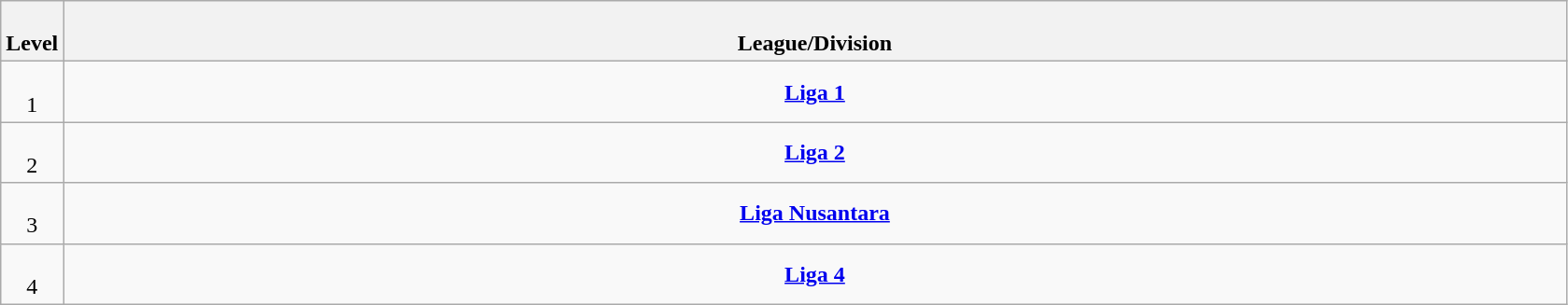<table class="wikitable" style="text-align: center;">
<tr>
<th colspan="1" width="4%"><br>Level</th>
<th colspan="18" width="96%"><br>League/Division</th>
</tr>
<tr>
<td colspan="1" width="4%"><br>1</td>
<td colspan="18" width="96%"><strong><a href='#'>Liga 1</a></strong></td>
</tr>
<tr>
<td colspan="1" width="4%"><br>2</td>
<td colspan="18" width="96%"><strong><a href='#'>Liga 2</a></strong></td>
</tr>
<tr>
<td colspan="1" width="4%"><br>3</td>
<td colspan="18" width="96%"><strong><a href='#'>Liga Nusantara</a></strong></td>
</tr>
<tr>
<td colspan="1" width="4%"><br>4</td>
<td colspan="18" width="96%"><strong><a href='#'>Liga 4</a></strong></td>
</tr>
</table>
